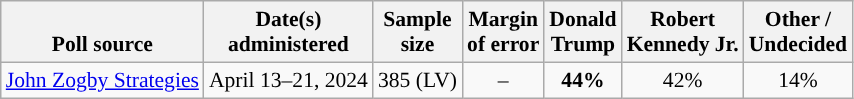<table class="wikitable sortable mw-datatable" style="font-size:90%;text-align:center;line-height:17px">
<tr valign=bottom>
<th>Poll source</th>
<th>Date(s)<br>administered</th>
<th>Sample<br>size</th>
<th>Margin<br>of error</th>
<th class="unsortable">Donald<br>Trump<br></th>
<th class="unsortable">Robert<br>Kennedy Jr.<br></th>
<th class="unsortable">Other /<br>Undecided</th>
</tr>
<tr>
<td style="text-align:left;"><a href='#'>John Zogby Strategies</a></td>
<td data-sort-value="2024-05-01">April 13–21, 2024</td>
<td>385 (LV)</td>
<td>–</td>
<td style="background-color:"><strong>44%</strong></td>
<td>42%</td>
<td>14%</td>
</tr>
</table>
